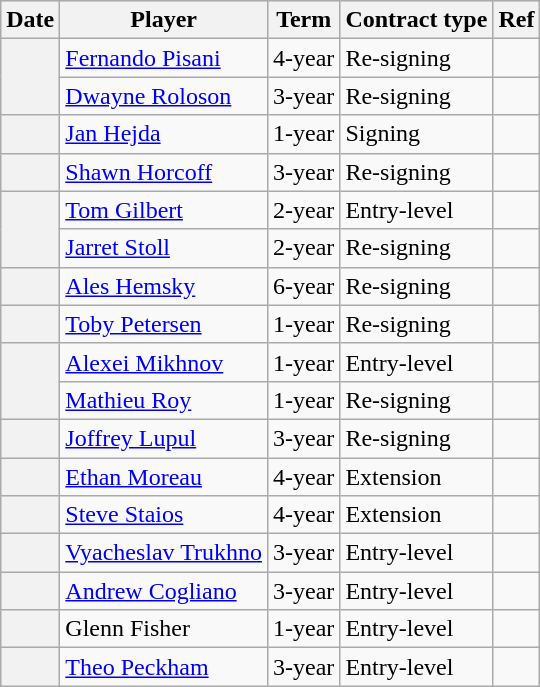<table class="wikitable plainrowheaders">
<tr style="background:#ddd; text-align:center;">
<th>Date</th>
<th>Player</th>
<th>Term</th>
<th>Contract type</th>
<th>Ref</th>
</tr>
<tr>
<th scope="row" rowspan=2></th>
<td><a href='#'>Fernando Pisani</a></td>
<td>4-year</td>
<td>Re-signing</td>
<td></td>
</tr>
<tr>
<td><a href='#'>Dwayne Roloson</a></td>
<td>3-year</td>
<td>Re-signing</td>
<td></td>
</tr>
<tr>
<th scope="row"></th>
<td><a href='#'>Jan Hejda</a></td>
<td>1-year</td>
<td>Signing</td>
<td></td>
</tr>
<tr>
<th scope="row"></th>
<td><a href='#'>Shawn Horcoff</a></td>
<td>3-year</td>
<td>Re-signing</td>
<td></td>
</tr>
<tr>
<th scope="row" rowspan=2></th>
<td><a href='#'>Tom Gilbert</a></td>
<td>2-year</td>
<td>Entry-level</td>
<td></td>
</tr>
<tr>
<td><a href='#'>Jarret Stoll</a></td>
<td>2-year</td>
<td>Re-signing</td>
<td></td>
</tr>
<tr>
<th scope="row"></th>
<td><a href='#'>Ales Hemsky</a></td>
<td>6-year</td>
<td>Re-signing</td>
<td></td>
</tr>
<tr>
<th scope="row"></th>
<td><a href='#'>Toby Petersen</a></td>
<td>1-year</td>
<td>Re-signing</td>
<td></td>
</tr>
<tr>
<th scope="row" rowspan=2></th>
<td><a href='#'>Alexei Mikhnov</a></td>
<td>1-year</td>
<td>Entry-level</td>
<td></td>
</tr>
<tr>
<td><a href='#'>Mathieu Roy</a></td>
<td>1-year</td>
<td>Re-signing</td>
<td></td>
</tr>
<tr>
<th scope="row"></th>
<td><a href='#'>Joffrey Lupul</a></td>
<td>3-year</td>
<td>Re-signing</td>
<td></td>
</tr>
<tr>
<th scope="row"></th>
<td><a href='#'>Ethan Moreau</a></td>
<td>4-year</td>
<td>Extension</td>
<td></td>
</tr>
<tr>
<th scope="row"></th>
<td><a href='#'>Steve Staios</a></td>
<td>4-year</td>
<td>Extension</td>
<td></td>
</tr>
<tr>
<th scope="row"></th>
<td><a href='#'>Vyacheslav Trukhno</a></td>
<td>3-year</td>
<td>Entry-level</td>
<td></td>
</tr>
<tr>
<th scope="row"></th>
<td><a href='#'>Andrew Cogliano</a></td>
<td>3-year</td>
<td>Entry-level</td>
<td></td>
</tr>
<tr>
<th scope="row"></th>
<td>Glenn Fisher</td>
<td>1-year</td>
<td>Entry-level</td>
<td></td>
</tr>
<tr>
<th scope="row"></th>
<td><a href='#'>Theo Peckham</a></td>
<td>3-year</td>
<td>Entry-level</td>
<td></td>
</tr>
</table>
